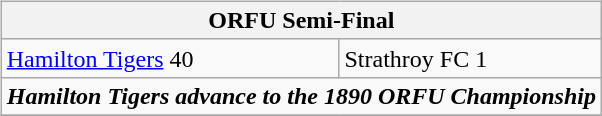<table cellspacing="10">
<tr>
<td valign="top"><br><table class="wikitable">
<tr>
<th bgcolor="#DDDDDD" colspan="4"><strong>ORFU Semi-Final</strong></th>
</tr>
<tr>
<td><a href='#'>Hamilton Tigers</a> 40</td>
<td>Strathroy FC 1</td>
</tr>
<tr>
<td align="center" colspan="4"><strong><em>Hamilton Tigers advance to the 1890 ORFU Championship</em></strong></td>
</tr>
<tr>
</tr>
</table>
</td>
</tr>
</table>
